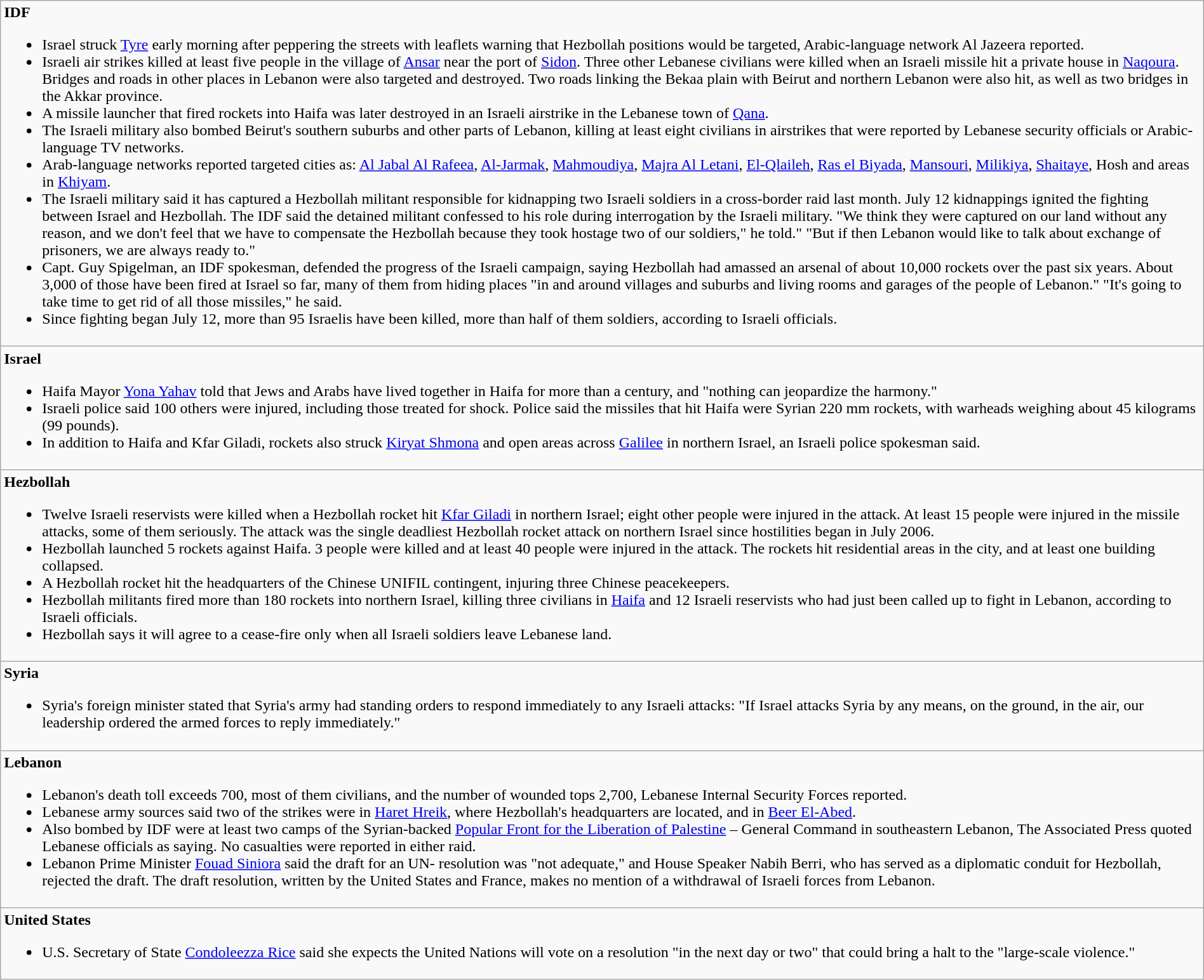<table width="100%" class="wikitable">
<tr>
<td><strong>IDF</strong><br><ul><li>Israel struck <a href='#'>Tyre</a> early morning after peppering the streets with leaflets warning that Hezbollah positions would be targeted, Arabic-language network Al Jazeera reported.</li><li>Israeli air strikes killed at least five people in the village of <a href='#'>Ansar</a> near the port of <a href='#'>Sidon</a>. Three other Lebanese civilians were killed when an Israeli missile hit a private house in <a href='#'>Naqoura</a>. Bridges and roads in other places in Lebanon were also targeted and destroyed. Two roads linking the Bekaa plain with Beirut and northern Lebanon were also hit, as well as two bridges in the Akkar province.</li><li>A missile launcher that fired rockets into Haifa was later destroyed in an Israeli airstrike in the Lebanese town of <a href='#'>Qana</a>.</li><li>The Israeli military also bombed Beirut's southern suburbs and other parts of Lebanon, killing at least eight civilians in airstrikes that were reported by Lebanese security officials or Arabic-language TV networks.</li><li>Arab-language networks reported targeted cities as: <a href='#'>Al Jabal Al Rafeea</a>, <a href='#'>Al-Jarmak</a>, <a href='#'>Mahmoudiya</a>, <a href='#'>Majra Al Letani</a>, <a href='#'>El-Qlaileh</a>, <a href='#'>Ras el Biyada</a>, <a href='#'>Mansouri</a>, <a href='#'>Milikiya</a>, <a href='#'>Shaitaye</a>, Hosh and areas in <a href='#'>Khiyam</a>.</li><li>The Israeli military said it has captured a Hezbollah militant responsible for kidnapping two Israeli soldiers in a cross-border raid last month. July 12 kidnappings ignited the fighting between Israel and Hezbollah. The IDF said the detained militant confessed to his role during interrogation by the Israeli military. "We think they were captured on our land without any reason, and we don't feel that we have to compensate the Hezbollah because they took hostage two of our soldiers," he told." "But if then Lebanon would like to talk about exchange of prisoners, we are always ready to."</li><li>Capt. Guy Spigelman, an IDF spokesman, defended the progress of the Israeli campaign, saying Hezbollah had amassed an arsenal of about 10,000 rockets over the past six years. About 3,000 of those have been fired at Israel so far, many of them from hiding places "in and around villages and suburbs and living rooms and garages of the people of Lebanon." "It's going to take time to get rid of all those missiles," he said.</li><li>Since fighting began July 12, more than 95 Israelis have been killed, more than half of them soldiers, according to Israeli officials.</li></ul></td>
</tr>
<tr>
<td><strong>Israel</strong><br><ul><li>Haifa Mayor <a href='#'>Yona Yahav</a> told that Jews and Arabs have lived together in Haifa for more than a century, and "nothing can jeopardize the harmony."</li><li>Israeli police said 100 others were injured, including those treated for shock. Police said the missiles that hit Haifa were Syrian 220 mm rockets, with warheads weighing about 45 kilograms (99 pounds).</li><li>In addition to Haifa and Kfar Giladi, rockets also struck <a href='#'>Kiryat Shmona</a> and open areas across <a href='#'>Galilee</a> in northern Israel, an Israeli police spokesman said.</li></ul></td>
</tr>
<tr>
<td><strong>Hezbollah</strong><br><ul><li>Twelve Israeli reservists were killed when a Hezbollah rocket hit <a href='#'>Kfar Giladi</a> in northern Israel; eight other people were injured in the attack. At least 15 people were injured in the missile attacks, some of them seriously. The attack was the single deadliest Hezbollah rocket attack on northern Israel since hostilities began in July 2006.</li><li>Hezbollah launched 5 rockets against Haifa. 3 people were killed and at least 40 people were injured in the attack. The rockets hit residential areas in the city, and at least one building collapsed.</li><li>A Hezbollah rocket hit the headquarters of the Chinese UNIFIL contingent, injuring three Chinese peacekeepers.</li><li>Hezbollah militants fired more than 180 rockets into northern Israel, killing three civilians in <a href='#'>Haifa</a> and 12 Israeli reservists who had just been called up to fight in Lebanon, according to Israeli officials.</li><li>Hezbollah says it will agree to a cease-fire only when all Israeli soldiers leave Lebanese land.</li></ul></td>
</tr>
<tr>
<td><strong>Syria</strong><br><ul><li>Syria's foreign minister stated that Syria's army had standing orders to respond immediately to any Israeli attacks: "If Israel attacks Syria by any means, on the ground, in the air, our leadership ordered the armed forces to reply immediately."</li></ul></td>
</tr>
<tr>
<td><strong>Lebanon</strong><br><ul><li>Lebanon's death toll exceeds 700, most of them civilians, and the number of wounded tops 2,700, Lebanese Internal Security Forces reported.</li><li>Lebanese army sources said two of the strikes were in <a href='#'>Haret Hreik</a>, where Hezbollah's headquarters are located, and in <a href='#'>Beer El-Abed</a>.</li><li>Also bombed by IDF were at least two camps of the Syrian-backed <a href='#'>Popular Front for the Liberation of Palestine</a> – General Command in southeastern Lebanon, The Associated Press quoted Lebanese officials as saying. No casualties were reported in either raid.</li><li>Lebanon Prime Minister <a href='#'>Fouad Siniora</a> said the draft for an UN- resolution was "not adequate," and House Speaker Nabih Berri, who has served as a diplomatic conduit for Hezbollah, rejected the draft. The draft resolution, written by the United States and France, makes no mention of a withdrawal of Israeli forces from Lebanon.</li></ul></td>
</tr>
<tr>
<td><strong>United States</strong><br><ul><li>U.S. Secretary of State <a href='#'>Condoleezza Rice</a> said she expects the United Nations will vote on a resolution "in the next day or two" that could bring a halt to the "large-scale violence."</li></ul></td>
</tr>
</table>
